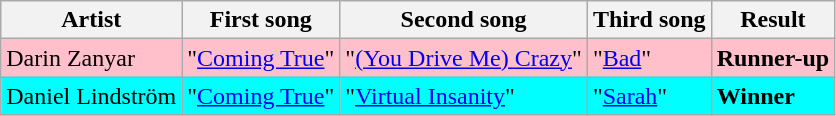<table class=wikitable>
<tr>
<th>Artist</th>
<th>First song</th>
<th>Second song</th>
<th>Third song</th>
<th>Result</th>
</tr>
<tr style="background:pink;">
<td>Darin Zanyar</td>
<td>"<a href='#'>Coming True</a>"</td>
<td>"<a href='#'>(You Drive Me) Crazy</a>"</td>
<td>"<a href='#'>Bad</a>"</td>
<td><strong>Runner-up</strong></td>
</tr>
<tr style="background:cyan;">
<td>Daniel Lindström</td>
<td>"<a href='#'>Coming True</a>"</td>
<td>"<a href='#'>Virtual Insanity</a>"</td>
<td>"<a href='#'>Sarah</a>"</td>
<td><strong>Winner</strong></td>
</tr>
</table>
